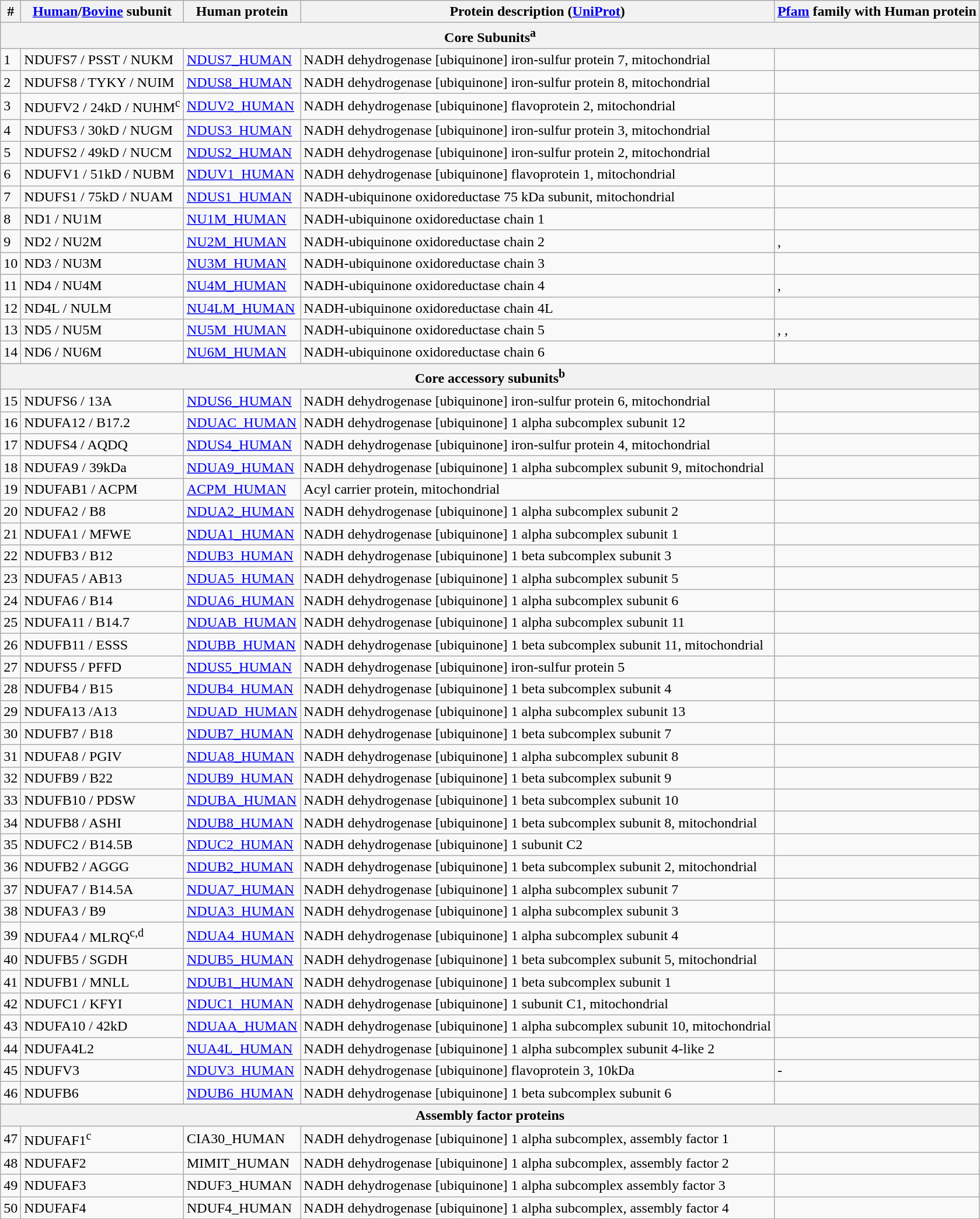<table class=wikitable>
<tr>
<th>#</th>
<th><a href='#'>Human</a>/<a href='#'>Bovine</a> subunit</th>
<th>Human protein</th>
<th>Protein description (<a href='#'>UniProt</a>)</th>
<th><a href='#'>Pfam</a> family with Human protein</th>
</tr>
<tr>
<th colspan=6>Core Subunits<sup>a</sup></th>
</tr>
<tr>
<td>1</td>
<td>NDUFS7 / PSST / NUKM</td>
<td><a href='#'>NDUS7_HUMAN</a></td>
<td>NADH dehydrogenase [ubiquinone] iron-sulfur protein 7, mitochondrial  </td>
<td></td>
</tr>
<tr>
<td>2</td>
<td>NDUFS8 / TYKY / NUIM</td>
<td><a href='#'>NDUS8_HUMAN</a></td>
<td>NADH dehydrogenase [ubiquinone] iron-sulfur protein 8, mitochondrial  </td>
<td></td>
</tr>
<tr>
<td>3</td>
<td>NDUFV2 / 24kD / NUHM<sup>c</sup></td>
<td><a href='#'>NDUV2_HUMAN</a></td>
<td>NADH dehydrogenase [ubiquinone] flavoprotein 2, mitochondrial  </td>
<td></td>
</tr>
<tr>
<td>4</td>
<td>NDUFS3 / 30kD / NUGM</td>
<td><a href='#'>NDUS3_HUMAN</a></td>
<td>NADH dehydrogenase [ubiquinone] iron-sulfur protein 3, mitochondrial  </td>
<td></td>
</tr>
<tr>
<td>5</td>
<td>NDUFS2 / 49kD / NUCM</td>
<td><a href='#'>NDUS2_HUMAN</a></td>
<td>NADH dehydrogenase [ubiquinone] iron-sulfur protein 2, mitochondrial  </td>
<td></td>
</tr>
<tr>
<td>6</td>
<td>NDUFV1 / 51kD / NUBM</td>
<td><a href='#'>NDUV1_HUMAN</a></td>
<td>NADH dehydrogenase [ubiquinone] flavoprotein 1, mitochondrial  </td>
<td></td>
</tr>
<tr>
<td>7</td>
<td>NDUFS1 / 75kD / NUAM</td>
<td><a href='#'>NDUS1_HUMAN</a></td>
<td>NADH-ubiquinone oxidoreductase 75 kDa subunit, mitochondrial  </td>
<td></td>
</tr>
<tr>
<td>8</td>
<td>ND1 / NU1M</td>
<td><a href='#'>NU1M_HUMAN</a></td>
<td>NADH-ubiquinone oxidoreductase chain 1 </td>
<td></td>
</tr>
<tr>
<td>9</td>
<td>ND2 / NU2M</td>
<td><a href='#'>NU2M_HUMAN</a></td>
<td>NADH-ubiquinone oxidoreductase chain 2 </td>
<td>, </td>
</tr>
<tr>
<td>10</td>
<td>ND3 / NU3M</td>
<td><a href='#'>NU3M_HUMAN</a></td>
<td>NADH-ubiquinone oxidoreductase chain 3 </td>
<td></td>
</tr>
<tr>
<td>11</td>
<td>ND4 / NU4M</td>
<td><a href='#'>NU4M_HUMAN</a></td>
<td>NADH-ubiquinone oxidoreductase chain 4 </td>
<td>, </td>
</tr>
<tr>
<td>12</td>
<td>ND4L / NULM</td>
<td><a href='#'>NU4LM_HUMAN</a></td>
<td>NADH-ubiquinone oxidoreductase chain 4L </td>
<td></td>
</tr>
<tr>
<td>13</td>
<td>ND5 / NU5M</td>
<td><a href='#'>NU5M_HUMAN</a></td>
<td>NADH-ubiquinone oxidoreductase chain 5 </td>
<td>, , </td>
</tr>
<tr>
<td>14</td>
<td>ND6 / NU6M</td>
<td><a href='#'>NU6M_HUMAN</a></td>
<td>NADH-ubiquinone oxidoreductase chain 6 </td>
<td></td>
</tr>
<tr>
</tr>
<tr>
<th colspan=6>Core accessory subunits<sup>b</sup></th>
</tr>
<tr>
<td>15</td>
<td>NDUFS6 / 13A</td>
<td><a href='#'>NDUS6_HUMAN</a></td>
<td>NADH dehydrogenase [ubiquinone] iron-sulfur protein 6, mitochondrial</td>
<td></td>
</tr>
<tr>
<td>16</td>
<td>NDUFA12 / B17.2</td>
<td><a href='#'>NDUAC_HUMAN</a></td>
<td>NADH dehydrogenase [ubiquinone] 1 alpha subcomplex subunit 12</td>
<td></td>
</tr>
<tr>
<td>17</td>
<td>NDUFS4 / AQDQ</td>
<td><a href='#'>NDUS4_HUMAN</a></td>
<td>NADH dehydrogenase [ubiquinone] iron-sulfur protein 4, mitochondrial</td>
<td></td>
</tr>
<tr>
<td>18</td>
<td>NDUFA9 / 39kDa</td>
<td><a href='#'>NDUA9_HUMAN</a></td>
<td>NADH dehydrogenase [ubiquinone] 1 alpha subcomplex subunit 9, mitochondrial</td>
<td></td>
</tr>
<tr>
<td>19</td>
<td>NDUFAB1 / ACPM</td>
<td><a href='#'>ACPM_HUMAN</a></td>
<td>Acyl carrier protein, mitochondrial</td>
<td></td>
</tr>
<tr>
<td>20</td>
<td>NDUFA2 / B8</td>
<td><a href='#'>NDUA2_HUMAN</a></td>
<td>NADH dehydrogenase [ubiquinone] 1 alpha subcomplex subunit 2</td>
<td></td>
</tr>
<tr>
<td>21</td>
<td>NDUFA1 / MFWE</td>
<td><a href='#'>NDUA1_HUMAN</a></td>
<td>NADH dehydrogenase [ubiquinone] 1 alpha subcomplex subunit 1</td>
<td></td>
</tr>
<tr>
<td>22</td>
<td>NDUFB3 / B12</td>
<td><a href='#'>NDUB3_HUMAN</a></td>
<td>NADH dehydrogenase [ubiquinone] 1 beta subcomplex subunit 3</td>
<td></td>
</tr>
<tr>
<td>23</td>
<td>NDUFA5 / AB13</td>
<td><a href='#'>NDUA5_HUMAN</a></td>
<td>NADH dehydrogenase [ubiquinone] 1 alpha subcomplex subunit 5</td>
<td></td>
</tr>
<tr>
<td>24</td>
<td>NDUFA6 / B14</td>
<td><a href='#'>NDUA6_HUMAN</a></td>
<td>NADH dehydrogenase [ubiquinone] 1 alpha subcomplex subunit 6</td>
<td></td>
</tr>
<tr>
<td>25</td>
<td>NDUFA11 / B14.7</td>
<td><a href='#'>NDUAB_HUMAN</a></td>
<td>NADH dehydrogenase [ubiquinone] 1 alpha subcomplex subunit 11</td>
<td></td>
</tr>
<tr>
<td>26</td>
<td>NDUFB11 / ESSS</td>
<td><a href='#'>NDUBB_HUMAN</a></td>
<td>NADH dehydrogenase [ubiquinone] 1 beta subcomplex subunit 11, mitochondrial</td>
<td></td>
</tr>
<tr>
<td>27</td>
<td>NDUFS5 / PFFD</td>
<td><a href='#'>NDUS5_HUMAN</a></td>
<td>NADH dehydrogenase [ubiquinone] iron-sulfur protein 5</td>
<td></td>
</tr>
<tr>
<td>28</td>
<td>NDUFB4 / B15</td>
<td><a href='#'>NDUB4_HUMAN</a></td>
<td>NADH dehydrogenase [ubiquinone] 1 beta subcomplex subunit 4</td>
<td></td>
</tr>
<tr>
<td>29</td>
<td>NDUFA13 /A13</td>
<td><a href='#'>NDUAD_HUMAN</a></td>
<td>NADH dehydrogenase [ubiquinone] 1 alpha subcomplex subunit 13</td>
<td></td>
</tr>
<tr>
<td>30</td>
<td>NDUFB7 / B18</td>
<td><a href='#'>NDUB7_HUMAN</a></td>
<td>NADH dehydrogenase [ubiquinone] 1 beta subcomplex subunit 7</td>
<td></td>
</tr>
<tr>
<td>31</td>
<td>NDUFA8 / PGIV</td>
<td><a href='#'>NDUA8_HUMAN</a></td>
<td>NADH dehydrogenase [ubiquinone] 1 alpha subcomplex subunit 8</td>
<td></td>
</tr>
<tr>
<td>32</td>
<td>NDUFB9 / B22</td>
<td><a href='#'>NDUB9_HUMAN</a></td>
<td>NADH dehydrogenase [ubiquinone] 1 beta subcomplex subunit 9</td>
<td></td>
</tr>
<tr>
<td>33</td>
<td>NDUFB10 / PDSW</td>
<td><a href='#'>NDUBA_HUMAN</a></td>
<td>NADH dehydrogenase [ubiquinone] 1 beta subcomplex subunit 10</td>
<td></td>
</tr>
<tr>
<td>34</td>
<td>NDUFB8 / ASHI</td>
<td><a href='#'>NDUB8_HUMAN</a></td>
<td>NADH dehydrogenase [ubiquinone] 1 beta subcomplex subunit 8, mitochondrial</td>
<td></td>
</tr>
<tr>
<td>35</td>
<td>NDUFC2 / B14.5B</td>
<td><a href='#'>NDUC2_HUMAN</a></td>
<td>NADH dehydrogenase [ubiquinone] 1 subunit C2</td>
<td></td>
</tr>
<tr>
<td>36</td>
<td>NDUFB2 / AGGG</td>
<td><a href='#'>NDUB2_HUMAN</a></td>
<td>NADH dehydrogenase [ubiquinone] 1 beta subcomplex subunit 2, mitochondrial</td>
<td></td>
</tr>
<tr>
<td>37</td>
<td>NDUFA7 / B14.5A</td>
<td><a href='#'>NDUA7_HUMAN</a></td>
<td>NADH dehydrogenase [ubiquinone] 1 alpha subcomplex subunit 7</td>
<td></td>
</tr>
<tr>
<td>38</td>
<td>NDUFA3 / B9</td>
<td><a href='#'>NDUA3_HUMAN</a></td>
<td>NADH dehydrogenase [ubiquinone] 1 alpha subcomplex subunit 3</td>
<td></td>
</tr>
<tr>
<td>39</td>
<td>NDUFA4 / MLRQ<sup>c,d</sup></td>
<td><a href='#'>NDUA4_HUMAN</a></td>
<td>NADH dehydrogenase [ubiquinone] 1 alpha subcomplex subunit 4</td>
<td></td>
</tr>
<tr>
<td>40</td>
<td>NDUFB5 / SGDH</td>
<td><a href='#'>NDUB5_HUMAN</a></td>
<td>NADH dehydrogenase [ubiquinone] 1 beta subcomplex subunit 5, mitochondrial</td>
<td></td>
</tr>
<tr>
<td>41</td>
<td>NDUFB1 / MNLL</td>
<td><a href='#'>NDUB1_HUMAN</a></td>
<td>NADH dehydrogenase [ubiquinone] 1 beta subcomplex subunit 1</td>
<td></td>
</tr>
<tr>
<td>42</td>
<td>NDUFC1 / KFYI</td>
<td><a href='#'>NDUC1_HUMAN</a></td>
<td>NADH dehydrogenase [ubiquinone] 1 subunit C1, mitochondrial</td>
<td></td>
</tr>
<tr>
<td>43</td>
<td>NDUFA10 / 42kD</td>
<td><a href='#'>NDUAA_HUMAN</a></td>
<td>NADH dehydrogenase [ubiquinone] 1 alpha subcomplex subunit 10, mitochondrial</td>
<td></td>
</tr>
<tr>
<td>44</td>
<td>NDUFA4L2</td>
<td><a href='#'>NUA4L_HUMAN</a></td>
<td>NADH dehydrogenase [ubiquinone] 1 alpha subcomplex subunit 4-like 2</td>
<td></td>
</tr>
<tr>
<td>45</td>
<td>NDUFV3</td>
<td><a href='#'>NDUV3_HUMAN</a></td>
<td>NADH dehydrogenase [ubiquinone] flavoprotein 3, 10kDa</td>
<td>-</td>
</tr>
<tr>
<td>46</td>
<td>NDUFB6</td>
<td><a href='#'>NDUB6_HUMAN</a></td>
<td>NADH dehydrogenase [ubiquinone] 1 beta subcomplex subunit 6</td>
<td></td>
</tr>
<tr>
</tr>
<tr>
<th colspan=6>Assembly factor proteins</th>
</tr>
<tr>
<td>47</td>
<td>NDUFAF1<sup>c</sup></td>
<td>CIA30_HUMAN</td>
<td>NADH dehydrogenase [ubiquinone] 1 alpha subcomplex, assembly factor 1</td>
<td></td>
</tr>
<tr>
<td>48</td>
<td>NDUFAF2</td>
<td>MIMIT_HUMAN</td>
<td>NADH dehydrogenase [ubiquinone] 1 alpha subcomplex, assembly factor 2</td>
<td></td>
</tr>
<tr>
<td>49</td>
<td>NDUFAF3</td>
<td>NDUF3_HUMAN</td>
<td>NADH dehydrogenase [ubiquinone] 1 alpha subcomplex assembly factor 3</td>
<td></td>
</tr>
<tr>
<td>50</td>
<td>NDUFAF4</td>
<td>NDUF4_HUMAN</td>
<td>NADH dehydrogenase [ubiquinone] 1 alpha subcomplex, assembly factor 4</td>
<td></td>
</tr>
<tr>
</tr>
</table>
